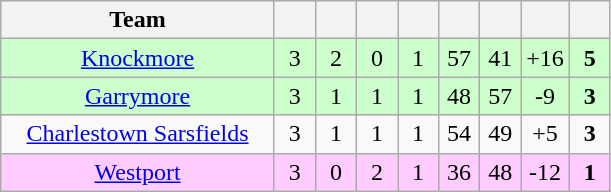<table class="wikitable" style="text-align:center">
<tr>
<th style="width:175px;">Team</th>
<th width="20"></th>
<th width="20"></th>
<th width="20"></th>
<th width="20"></th>
<th width="20"></th>
<th width="20"></th>
<th width="20"></th>
<th width="20"></th>
</tr>
<tr style="background:#cfc;">
<td><a href='#'>Knockmore</a></td>
<td>3</td>
<td>2</td>
<td>0</td>
<td>1</td>
<td>57</td>
<td>41</td>
<td>+16</td>
<td><strong>5</strong></td>
</tr>
<tr style="background:#cfc;">
<td><a href='#'>Garrymore</a></td>
<td>3</td>
<td>1</td>
<td>1</td>
<td>1</td>
<td>48</td>
<td>57</td>
<td>-9</td>
<td><strong>3</strong></td>
</tr>
<tr>
<td><a href='#'>Charlestown Sarsfields</a></td>
<td>3</td>
<td>1</td>
<td>1</td>
<td>1</td>
<td>54</td>
<td>49</td>
<td>+5</td>
<td><strong>3</strong></td>
</tr>
<tr style="background:#fcf;">
<td><a href='#'>Westport</a></td>
<td>3</td>
<td>0</td>
<td>2</td>
<td>1</td>
<td>36</td>
<td>48</td>
<td>-12</td>
<td><strong>1</strong></td>
</tr>
</table>
